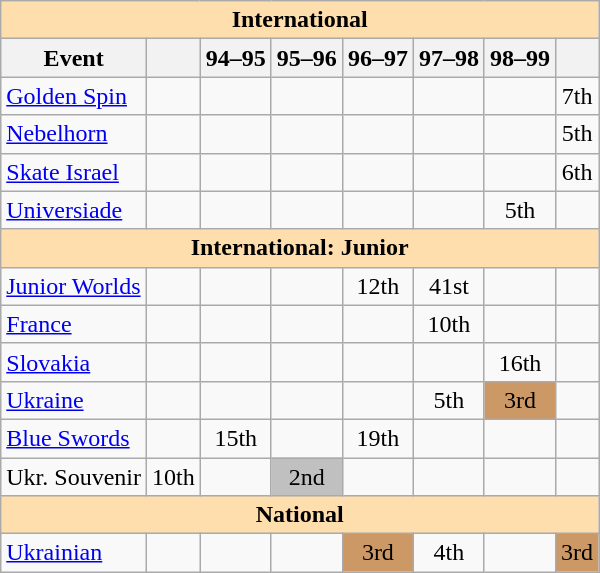<table class="wikitable" style="text-align:center">
<tr>
<th style="background-color: #ffdead; " colspan=8 align=center>International</th>
</tr>
<tr>
<th>Event</th>
<th></th>
<th>94–95</th>
<th>95–96</th>
<th>96–97</th>
<th>97–98</th>
<th>98–99</th>
<th></th>
</tr>
<tr>
<td align=left><a href='#'>Golden Spin</a></td>
<td></td>
<td></td>
<td></td>
<td></td>
<td></td>
<td></td>
<td>7th</td>
</tr>
<tr>
<td align=left><a href='#'>Nebelhorn</a></td>
<td></td>
<td></td>
<td></td>
<td></td>
<td></td>
<td></td>
<td>5th</td>
</tr>
<tr>
<td align=left><a href='#'>Skate Israel</a></td>
<td></td>
<td></td>
<td></td>
<td></td>
<td></td>
<td></td>
<td>6th</td>
</tr>
<tr>
<td align=left><a href='#'>Universiade</a></td>
<td></td>
<td></td>
<td></td>
<td></td>
<td></td>
<td>5th</td>
<td></td>
</tr>
<tr>
<th style="background-color: #ffdead; " colspan=8 align=center>International: Junior</th>
</tr>
<tr>
<td align=left><a href='#'>Junior Worlds</a></td>
<td></td>
<td></td>
<td></td>
<td>12th</td>
<td>41st</td>
<td></td>
<td></td>
</tr>
<tr>
<td align=left> <a href='#'>France</a></td>
<td></td>
<td></td>
<td></td>
<td></td>
<td>10th</td>
<td></td>
<td></td>
</tr>
<tr>
<td align=left> <a href='#'>Slovakia</a></td>
<td></td>
<td></td>
<td></td>
<td></td>
<td></td>
<td>16th</td>
<td></td>
</tr>
<tr>
<td align=left> <a href='#'>Ukraine</a></td>
<td></td>
<td></td>
<td></td>
<td></td>
<td>5th</td>
<td bgcolor=cc9966>3rd</td>
<td></td>
</tr>
<tr>
<td align=left><a href='#'>Blue Swords</a></td>
<td></td>
<td>15th</td>
<td></td>
<td>19th</td>
<td></td>
<td></td>
<td></td>
</tr>
<tr>
<td align=left>Ukr. Souvenir</td>
<td>10th</td>
<td></td>
<td bgcolor=silver>2nd</td>
<td></td>
<td></td>
<td></td>
<td></td>
</tr>
<tr>
<th style="background-color: #ffdead; " colspan=8 align=center>National</th>
</tr>
<tr>
<td align=left><a href='#'>Ukrainian</a></td>
<td></td>
<td></td>
<td></td>
<td bgcolor=cc9966>3rd</td>
<td>4th</td>
<td></td>
<td bgcolor=cc9966>3rd</td>
</tr>
</table>
